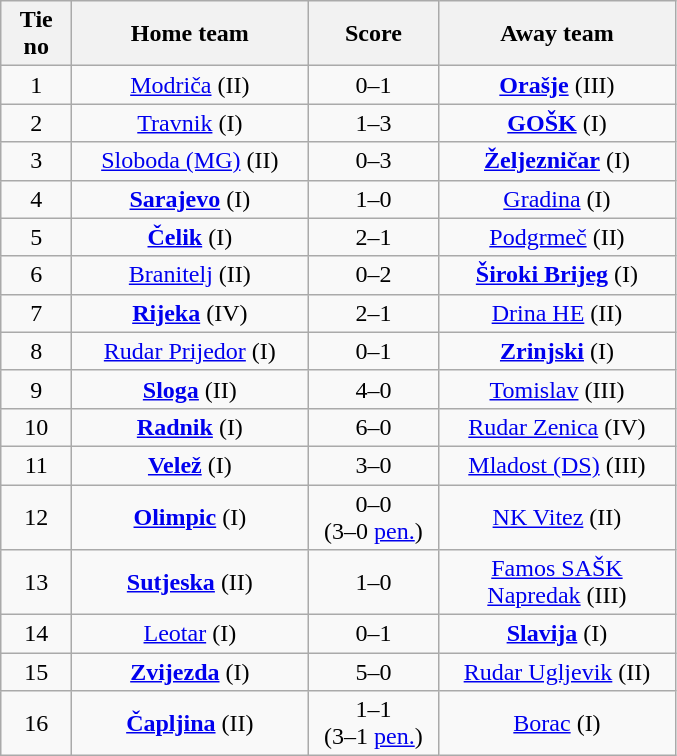<table class="wikitable" style="text-align: center">
<tr>
<th width=40>Tie no</th>
<th width=150>Home team</th>
<th width=80>Score</th>
<th width=150>Away team</th>
</tr>
<tr>
<td>1</td>
<td><a href='#'>Modriča</a> (II)</td>
<td>0–1</td>
<td><strong><a href='#'>Orašje</a></strong> (III)</td>
</tr>
<tr>
<td>2</td>
<td><a href='#'>Travnik</a> (I)</td>
<td>1–3</td>
<td><strong><a href='#'>GOŠK</a></strong> (I)</td>
</tr>
<tr>
<td>3</td>
<td><a href='#'>Sloboda (MG)</a> (II)</td>
<td>0–3</td>
<td><strong><a href='#'>Željezničar</a></strong> (I)</td>
</tr>
<tr>
<td>4</td>
<td><strong><a href='#'>Sarajevo</a></strong> (I)</td>
<td>1–0</td>
<td><a href='#'>Gradina</a> (I)</td>
</tr>
<tr>
<td>5</td>
<td><strong><a href='#'>Čelik</a></strong> (I)</td>
<td>2–1</td>
<td><a href='#'>Podgrmeč</a> (II)</td>
</tr>
<tr>
<td>6</td>
<td><a href='#'>Branitelj</a> (II)</td>
<td>0–2</td>
<td><strong><a href='#'>Široki Brijeg</a></strong> (I)</td>
</tr>
<tr>
<td>7</td>
<td><strong><a href='#'>Rijeka</a></strong> (IV)</td>
<td>2–1</td>
<td><a href='#'>Drina HE</a> (II)</td>
</tr>
<tr>
<td>8</td>
<td><a href='#'>Rudar Prijedor</a> (I)</td>
<td>0–1</td>
<td><strong><a href='#'>Zrinjski</a></strong> (I)</td>
</tr>
<tr>
<td>9</td>
<td><strong><a href='#'>Sloga</a></strong> (II)</td>
<td>4–0</td>
<td><a href='#'>Tomislav</a> (III)</td>
</tr>
<tr>
<td>10</td>
<td><strong><a href='#'>Radnik</a></strong> (I)</td>
<td>6–0</td>
<td><a href='#'>Rudar Zenica</a> (IV)</td>
</tr>
<tr>
<td>11</td>
<td><strong><a href='#'>Velež</a></strong> (I)</td>
<td>3–0</td>
<td><a href='#'>Mladost (DS)</a> (III)</td>
</tr>
<tr>
<td>12</td>
<td><strong><a href='#'>Olimpic</a></strong> (I)</td>
<td>0–0<br>(3–0 <a href='#'>pen.</a>)</td>
<td><a href='#'>NK Vitez</a> (II)</td>
</tr>
<tr>
<td>13</td>
<td><strong><a href='#'>Sutjeska</a></strong> (II)</td>
<td>1–0</td>
<td><a href='#'>Famos SAŠK Napredak</a> (III)</td>
</tr>
<tr>
<td>14</td>
<td><a href='#'>Leotar</a> (I)</td>
<td>0–1</td>
<td><strong><a href='#'>Slavija</a></strong> (I)</td>
</tr>
<tr>
<td>15</td>
<td><strong><a href='#'>Zvijezda</a></strong> (I)</td>
<td>5–0</td>
<td><a href='#'>Rudar Ugljevik</a> (II)</td>
</tr>
<tr>
<td>16</td>
<td><strong><a href='#'>Čapljina</a></strong> (II)</td>
<td>1–1<br>(3–1 <a href='#'>pen.</a>)</td>
<td><a href='#'>Borac</a> (I)</td>
</tr>
</table>
